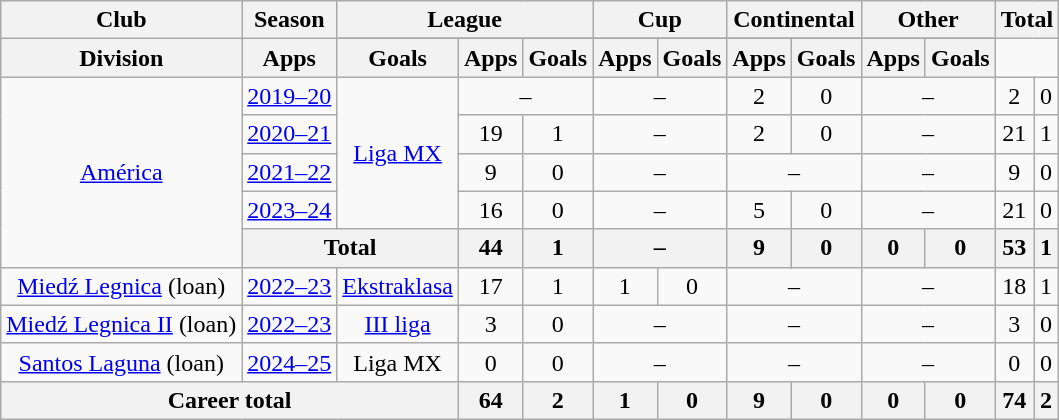<table class=wikitable style=text-align:center>
<tr>
<th rowspan=2>Club</th>
<th rowspan=2>Season</th>
<th colspan=3>League</th>
<th colspan=2>Cup</th>
<th colspan=2>Continental</th>
<th colspan=2>Other</th>
<th colspan=2>Total</th>
</tr>
<tr>
</tr>
<tr>
<th>Division</th>
<th>Apps</th>
<th>Goals</th>
<th>Apps</th>
<th>Goals</th>
<th>Apps</th>
<th>Goals</th>
<th>Apps</th>
<th>Goals</th>
<th>Apps</th>
<th>Goals</th>
</tr>
<tr>
<td rowspan="5"><a href='#'>América</a></td>
<td><a href='#'>2019–20</a></td>
<td rowspan="4"><a href='#'>Liga MX</a></td>
<td colspan="2">–</td>
<td colspan="2">–</td>
<td>2</td>
<td>0</td>
<td colspan="2">–</td>
<td>2</td>
<td>0</td>
</tr>
<tr>
<td><a href='#'>2020–21</a></td>
<td>19</td>
<td>1</td>
<td colspan="2">–</td>
<td>2</td>
<td>0</td>
<td colspan="2">–</td>
<td>21</td>
<td>1</td>
</tr>
<tr>
<td><a href='#'>2021–22</a></td>
<td>9</td>
<td>0</td>
<td colspan="2">–</td>
<td colspan="2">–</td>
<td colspan="2">–</td>
<td>9</td>
<td>0</td>
</tr>
<tr>
<td><a href='#'>2023–24</a></td>
<td>16</td>
<td>0</td>
<td colspan="2">–</td>
<td>5</td>
<td>0</td>
<td colspan="2">–</td>
<td>21</td>
<td>0</td>
</tr>
<tr>
<th colspan="2">Total</th>
<th>44</th>
<th>1</th>
<th colspan="2">–</th>
<th>9</th>
<th>0</th>
<th>0</th>
<th>0</th>
<th>53</th>
<th>1</th>
</tr>
<tr>
<td><a href='#'>Miedź Legnica</a> (loan)</td>
<td><a href='#'>2022–23</a></td>
<td><a href='#'>Ekstraklasa</a></td>
<td>17</td>
<td>1</td>
<td>1</td>
<td>0</td>
<td colspan="2">–</td>
<td colspan="2">–</td>
<td>18</td>
<td>1</td>
</tr>
<tr>
<td><a href='#'>Miedź Legnica II</a> (loan)</td>
<td><a href='#'>2022–23</a></td>
<td><a href='#'>III liga</a></td>
<td>3</td>
<td>0</td>
<td colspan="2">–</td>
<td colspan="2">–</td>
<td colspan="2">–</td>
<td>3</td>
<td>0</td>
</tr>
<tr>
<td rowspan="1"><a href='#'>Santos Laguna</a> (loan)</td>
<td><a href='#'>2024–25</a></td>
<td rowspan="1">Liga MX</td>
<td>0</td>
<td>0</td>
<td colspan="2">–</td>
<td colspan="2">–</td>
<td colspan="2">–</td>
<td>0</td>
<td>0</td>
</tr>
<tr>
<th colspan=3>Career total</th>
<th>64</th>
<th>2</th>
<th>1</th>
<th>0</th>
<th>9</th>
<th>0</th>
<th>0</th>
<th>0</th>
<th>74</th>
<th>2</th>
</tr>
</table>
